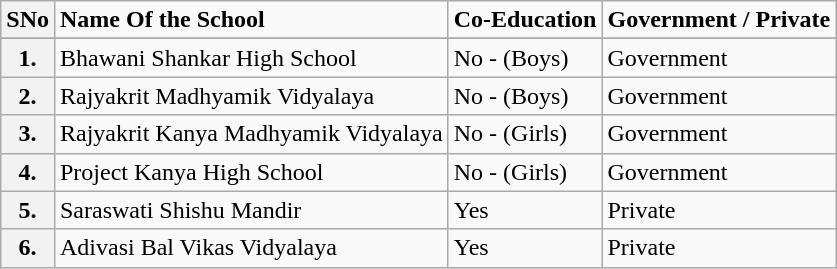<table class="wikitable" border="1">
<tr>
<th><strong>SNo</strong></th>
<td><strong>Name Of the School</strong></td>
<td><strong>Co-Education</strong></td>
<td><strong>Government / Private</strong></td>
</tr>
<tr>
</tr>
<tr>
<th><strong>1.</strong></th>
<td>Bhawani Shankar High School</td>
<td>No - (Boys)</td>
<td>Government</td>
</tr>
<tr>
<th><strong>2.</strong></th>
<td>Rajyakrit Madhyamik Vidyalaya</td>
<td>No - (Boys)</td>
<td>Government</td>
</tr>
<tr>
<th><strong>3.</strong></th>
<td>Rajyakrit Kanya Madhyamik Vidyalaya</td>
<td>No - (Girls)</td>
<td>Government</td>
</tr>
<tr>
<th><strong>4.</strong></th>
<td>Project Kanya High School</td>
<td>No - (Girls)</td>
<td>Government</td>
</tr>
<tr>
<th><strong>5.</strong></th>
<td>Saraswati Shishu Mandir</td>
<td>Yes</td>
<td>Private</td>
</tr>
<tr>
<th><strong>6.</strong></th>
<td>Adivasi Bal Vikas Vidyalaya</td>
<td>Yes</td>
<td>Private</td>
</tr>
</table>
